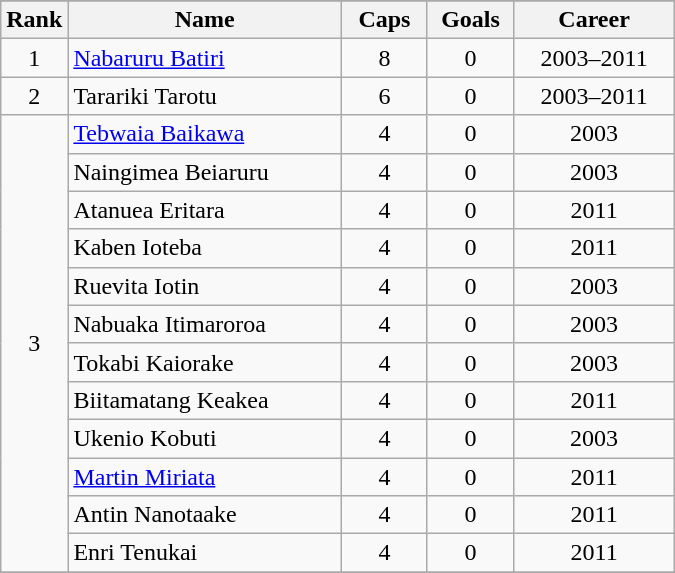<table class="wikitable sortable" style="text-align: center;">
<tr>
</tr>
<tr>
<th width=30px>Rank</th>
<th class="unsortable" style="width:175px;">Name</th>
<th width=50px>Caps</th>
<th width=50px>Goals</th>
<th class="unsortable" style="width:100px;">Career</th>
</tr>
<tr>
<td>1</td>
<td align=left><a href='#'>Nabaruru Batiri</a></td>
<td>8</td>
<td>0</td>
<td>2003–2011</td>
</tr>
<tr>
<td>2</td>
<td align=left>Tarariki Tarotu</td>
<td>6</td>
<td>0</td>
<td>2003–2011</td>
</tr>
<tr>
<td rowspan=12>3</td>
<td align=left><a href='#'>Tebwaia Baikawa</a></td>
<td>4</td>
<td>0</td>
<td>2003</td>
</tr>
<tr>
<td align=left>Naingimea Beiaruru</td>
<td>4</td>
<td>0</td>
<td>2003</td>
</tr>
<tr>
<td align=left>Atanuea Eritara</td>
<td>4</td>
<td>0</td>
<td>2011</td>
</tr>
<tr>
<td align=left>Kaben Ioteba</td>
<td>4</td>
<td>0</td>
<td>2011</td>
</tr>
<tr>
<td align=left>Ruevita Iotin</td>
<td>4</td>
<td>0</td>
<td>2003</td>
</tr>
<tr>
<td align=left>Nabuaka Itimaroroa</td>
<td>4</td>
<td>0</td>
<td>2003</td>
</tr>
<tr>
<td align=left>Tokabi Kaiorake</td>
<td>4</td>
<td>0</td>
<td>2003</td>
</tr>
<tr>
<td align=left>Biitamatang Keakea</td>
<td>4</td>
<td>0</td>
<td>2011</td>
</tr>
<tr>
<td align=left>Ukenio Kobuti</td>
<td>4</td>
<td>0</td>
<td>2003</td>
</tr>
<tr>
<td align=left><a href='#'>Martin Miriata</a></td>
<td>4</td>
<td>0</td>
<td>2011</td>
</tr>
<tr>
<td align=left>Antin Nanotaake</td>
<td>4</td>
<td>0</td>
<td>2011</td>
</tr>
<tr>
<td align=left>Enri Tenukai</td>
<td>4</td>
<td>0</td>
<td>2011</td>
</tr>
<tr>
</tr>
</table>
